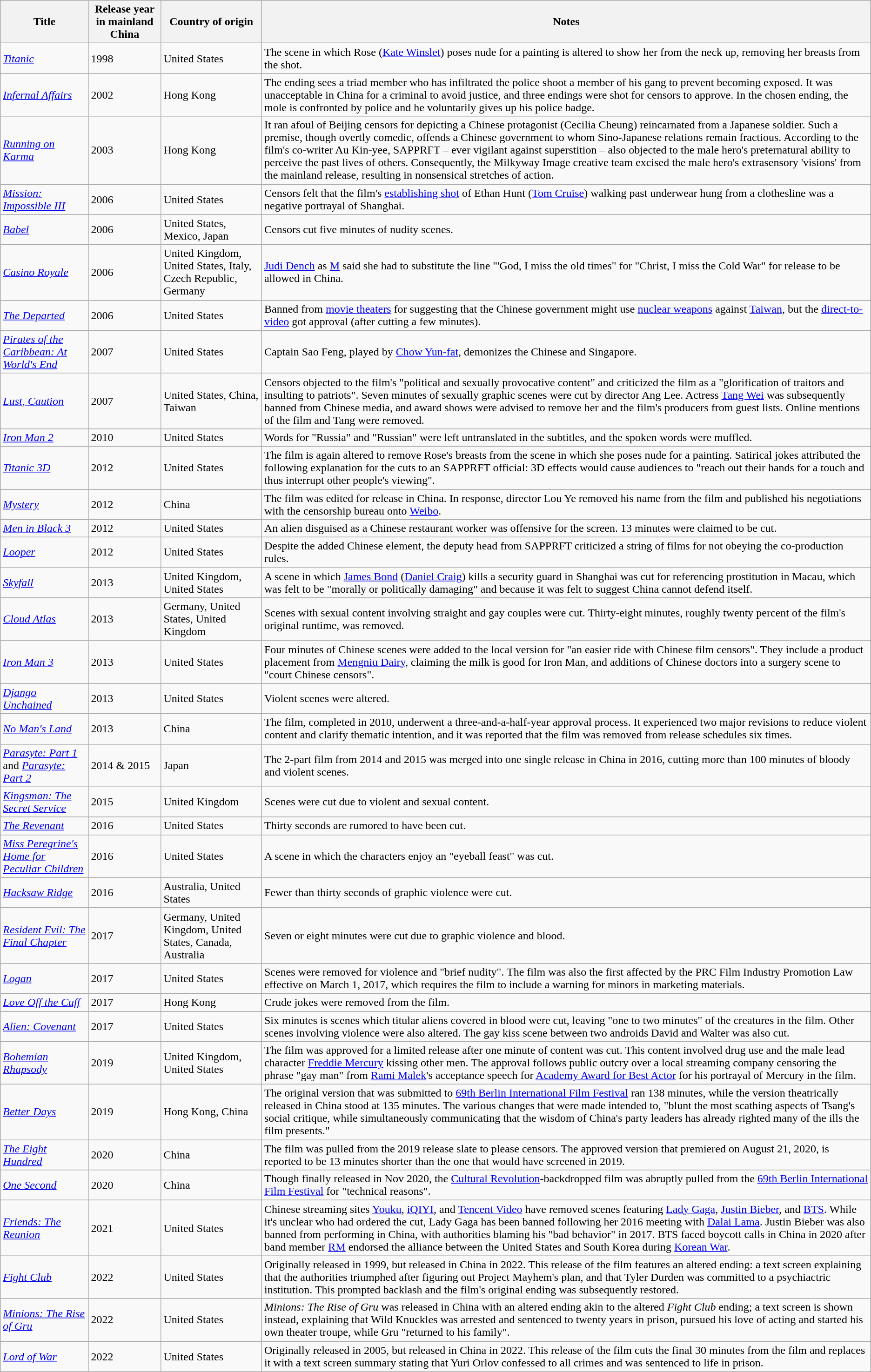<table class="wikitable sortable">
<tr>
<th>Title</th>
<th>Release year in mainland China</th>
<th>Country of origin</th>
<th class="unsortable">Notes</th>
</tr>
<tr>
<td><em><a href='#'>Titanic</a></em></td>
<td>1998</td>
<td>United States</td>
<td>The scene in which Rose (<a href='#'>Kate Winslet</a>) poses nude for a painting is altered to show her from the neck up, removing her breasts from the shot.</td>
</tr>
<tr>
<td><em><a href='#'>Infernal Affairs</a></em></td>
<td>2002</td>
<td>Hong Kong</td>
<td>The ending sees a triad member who has infiltrated the police shoot a member of his gang to prevent becoming exposed. It was unacceptable in China for a criminal to avoid justice, and three endings were shot for censors to approve. In the chosen ending, the mole is confronted by police and he voluntarily gives up his police badge.</td>
</tr>
<tr>
<td><em><a href='#'>Running on Karma</a></em></td>
<td>2003</td>
<td>Hong Kong</td>
<td>It ran afoul of Beijing censors for depicting a Chinese protagonist (Cecilia Cheung) reincarnated from a Japanese soldier. Such a premise, though overtly comedic, offends a Chinese government to whom Sino-Japanese relations remain fractious. According to the film's co-writer Au Kin-yee, SAPPRFT – ever vigilant against superstition – also objected to the male hero's preternatural ability to perceive the past lives of others. Consequently, the Milkyway Image creative team excised the male hero's extrasensory 'visions' from the mainland release, resulting in nonsensical stretches of action.</td>
</tr>
<tr>
<td><em><a href='#'>Mission: Impossible III</a></em></td>
<td>2006</td>
<td>United States</td>
<td>Censors felt that the film's <a href='#'>establishing shot</a> of Ethan Hunt (<a href='#'>Tom Cruise</a>) walking past underwear hung from a clothesline was a negative portrayal of Shanghai. </td>
</tr>
<tr>
<td><a href='#'><em>Babel</em></a></td>
<td>2006</td>
<td>United States, Mexico, Japan</td>
<td>Censors cut five minutes of nudity scenes.</td>
</tr>
<tr>
<td><a href='#'><em>Casino Royale</em></a></td>
<td>2006</td>
<td>United Kingdom, United States, Italy, Czech Republic, Germany</td>
<td><a href='#'>Judi Dench</a> as <a href='#'>M</a> said she had to substitute the line "'God, I miss the old times" for "Christ, I miss the Cold War" for release to be allowed in China.</td>
</tr>
<tr>
<td><em><a href='#'>The Departed</a></em></td>
<td>2006</td>
<td>United States</td>
<td>Banned from <a href='#'>movie theaters</a> for suggesting that the Chinese government might use <a href='#'>nuclear weapons</a> against <a href='#'>Taiwan</a>, but the <a href='#'>direct-to-video</a> got approval (after cutting a few minutes).</td>
</tr>
<tr>
<td><em><a href='#'>Pirates of the Caribbean: At World's End</a></em></td>
<td>2007</td>
<td>United States</td>
<td>Captain Sao Feng, played by <a href='#'>Chow Yun-fat</a>, demonizes the Chinese and Singapore.</td>
</tr>
<tr>
<td><em><a href='#'>Lust, Caution</a></em></td>
<td>2007</td>
<td>United States, China, Taiwan</td>
<td>Censors objected to the film's "political and sexually provocative content" and criticized the film as a "glorification of traitors and insulting to patriots". Seven minutes of sexually graphic scenes were cut by director Ang Lee. Actress <a href='#'>Tang Wei</a> was subsequently banned from Chinese media, and award shows were advised to remove her and the film's producers from guest lists. Online mentions of the film and Tang were removed.</td>
</tr>
<tr>
<td><em><a href='#'>Iron Man 2</a></em></td>
<td>2010</td>
<td>United States</td>
<td>Words for "Russia" and "Russian" were left untranslated in the subtitles, and the spoken words were muffled.</td>
</tr>
<tr>
<td><em><a href='#'>Titanic 3D</a></em></td>
<td>2012</td>
<td>United States</td>
<td>The film is again altered to remove Rose's breasts from the scene in which she poses nude for a painting. Satirical jokes attributed the following explanation for the cuts to an SAPPRFT official: 3D effects would cause audiences to "reach out their hands for a touch and thus interrupt other people's viewing".</td>
</tr>
<tr>
<td><a href='#'><em>Mystery</em></a></td>
<td>2012</td>
<td>China</td>
<td>The film was edited for release in China. In response, director Lou Ye removed his name from the film and published his negotiations with the censorship bureau onto <a href='#'>Weibo</a>.</td>
</tr>
<tr>
<td><em><a href='#'>Men in Black 3</a></em></td>
<td>2012</td>
<td>United States</td>
<td>An alien disguised as a Chinese restaurant worker was offensive for the screen. 13 minutes were claimed to be cut.</td>
</tr>
<tr>
<td><em><a href='#'>Looper</a></em></td>
<td>2012</td>
<td>United States</td>
<td>Despite the added Chinese element, the deputy head from SAPPRFT criticized a string of films for not obeying the co-production rules.</td>
</tr>
<tr>
<td><em><a href='#'>Skyfall</a></em></td>
<td>2013</td>
<td>United Kingdom, United States</td>
<td>A scene in which <a href='#'>James Bond</a> (<a href='#'>Daniel Craig</a>) kills a security guard in Shanghai was cut for referencing prostitution in Macau, which was felt to be "morally or politically damaging" and because it was felt to suggest China cannot defend itself.</td>
</tr>
<tr>
<td><em><a href='#'>Cloud Atlas</a></em></td>
<td>2013</td>
<td>Germany, United States, United Kingdom</td>
<td>Scenes with sexual content involving straight and gay couples were cut. Thirty-eight minutes, roughly twenty percent of the film's original runtime, was removed.</td>
</tr>
<tr>
<td><em><a href='#'>Iron Man 3</a></em></td>
<td>2013</td>
<td>United States</td>
<td>Four minutes of Chinese scenes were added to the local version for "an easier ride with Chinese film censors". They include a product placement from <a href='#'>Mengniu Dairy</a>, claiming the milk is good for Iron Man, and additions of Chinese doctors into a surgery scene to "court Chinese censors".</td>
</tr>
<tr>
<td><em><a href='#'>Django Unchained</a></em></td>
<td>2013</td>
<td>United States</td>
<td>Violent scenes were altered.</td>
</tr>
<tr>
<td><a href='#'><em>No Man's Land</em></a></td>
<td>2013</td>
<td>China</td>
<td>The film, completed in 2010, underwent a three-and-a-half-year approval process. It experienced two major revisions to reduce violent content and clarify thematic intention, and it was reported that the film was removed from release schedules six times.</td>
</tr>
<tr>
<td><em><a href='#'>Parasyte: Part 1</a></em> and <em><a href='#'>Parasyte: Part 2</a></em></td>
<td>2014 & 2015</td>
<td>Japan</td>
<td>The 2-part film from 2014 and 2015 was merged into one single release in China in 2016, cutting more than 100 minutes of bloody and violent scenes.</td>
</tr>
<tr>
<td><em><a href='#'>Kingsman: The Secret Service</a></em></td>
<td>2015</td>
<td>United Kingdom</td>
<td>Scenes were cut due to violent and sexual content.</td>
</tr>
<tr>
<td data-sort-value="Revenant, The"><em><a href='#'>The Revenant</a></em></td>
<td>2016</td>
<td>United States</td>
<td>Thirty seconds are rumored to have been cut.</td>
</tr>
<tr>
<td><em><a href='#'>Miss Peregrine's Home for Peculiar Children</a></em></td>
<td>2016</td>
<td>United States</td>
<td>A scene in which the characters enjoy an "eyeball feast" was cut.</td>
</tr>
<tr>
<td><em><a href='#'>Hacksaw Ridge</a></em></td>
<td>2016</td>
<td>Australia, United States</td>
<td>Fewer than thirty seconds of graphic violence were cut.</td>
</tr>
<tr>
<td><em><a href='#'>Resident Evil: The Final Chapter</a></em></td>
<td>2017</td>
<td>Germany, United Kingdom, United States, Canada, Australia</td>
<td>Seven or eight minutes were cut due to graphic violence and blood.</td>
</tr>
<tr>
<td><em><a href='#'>Logan</a></em></td>
<td>2017</td>
<td>United States</td>
<td>Scenes were removed for violence and "brief nudity". The film was also the first affected by the PRC Film Industry Promotion Law effective on March 1, 2017, which requires the film to include a warning for minors in marketing materials.</td>
</tr>
<tr>
<td><em><a href='#'>Love Off the Cuff</a></em></td>
<td>2017</td>
<td>Hong Kong</td>
<td>Crude jokes were removed from the film.</td>
</tr>
<tr>
<td><em><a href='#'>Alien: Covenant</a></em></td>
<td>2017</td>
<td>United States</td>
<td>Six minutes is scenes which titular aliens covered in blood were cut, leaving "one to two minutes" of the creatures in the film. Other scenes involving violence were also altered. The gay kiss scene between two androids David and Walter was also cut.</td>
</tr>
<tr>
<td><em><a href='#'>Bohemian Rhapsody</a></em></td>
<td>2019</td>
<td>United Kingdom, United States</td>
<td>The film was approved for a limited release after one minute of content was cut. This content involved drug use and the male lead character <a href='#'>Freddie Mercury</a> kissing other men. The approval follows public outcry over a local streaming company censoring the phrase "gay man" from <a href='#'>Rami Malek</a>'s acceptance speech for <a href='#'>Academy Award for Best Actor</a> for his portrayal of Mercury in the film.</td>
</tr>
<tr>
<td><em><a href='#'>Better Days</a></em></td>
<td>2019</td>
<td>Hong Kong, China</td>
<td>The original version that was submitted to <a href='#'>69th Berlin International Film Festival</a> ran 138 minutes, while the version theatrically released in China stood at 135 minutes. The various changes that were made intended to, "blunt the most scathing aspects of Tsang's social critique, while simultaneously communicating that the wisdom of China's party leaders has already righted many of the ills the film presents."</td>
</tr>
<tr>
<td><em><a href='#'>The Eight Hundred</a></em></td>
<td>2020</td>
<td>China</td>
<td>The film was pulled from the 2019 release slate to please censors. The approved version that premiered on August 21, 2020, is reported to be 13 minutes shorter than the one that would have screened in 2019.</td>
</tr>
<tr>
<td><em><a href='#'>One Second</a></em></td>
<td>2020</td>
<td>China</td>
<td>Though finally released in Nov 2020, the <a href='#'>Cultural Revolution</a>-backdropped film was abruptly pulled from the <a href='#'>69th Berlin International Film Festival</a> for "technical reasons".</td>
</tr>
<tr>
<td><em><a href='#'>Friends: The Reunion</a></em></td>
<td>2021</td>
<td>United States</td>
<td>Chinese streaming sites <a href='#'>Youku</a>, <a href='#'>iQIYI</a>, and <a href='#'>Tencent Video</a> have removed scenes featuring <a href='#'>Lady Gaga</a>, <a href='#'>Justin Bieber</a>, and <a href='#'>BTS</a>. While it's unclear who had ordered the cut, Lady Gaga has been banned following her 2016 meeting with <a href='#'>Dalai Lama</a>. Justin Bieber was also banned from performing in China, with authorities blaming his "bad behavior" in 2017. BTS faced boycott calls in China in 2020 after band member <a href='#'>RM</a> endorsed the alliance between the United States and South Korea during <a href='#'>Korean War</a>.</td>
</tr>
<tr>
<td><em><a href='#'>Fight Club</a></em></td>
<td>2022</td>
<td>United States</td>
<td>Originally released in 1999, but released in China in 2022. This release of the film features an altered ending: a text screen explaining that the authorities triumphed after figuring out Project Mayhem's plan, and that Tyler Durden was committed to a psychiactric institution. This prompted backlash and the film's original ending was subsequently restored.</td>
</tr>
<tr>
<td><em><a href='#'>Minions: The Rise of Gru</a></em></td>
<td>2022</td>
<td>United States</td>
<td><em>Minions: The Rise of Gru</em> was released in China with an altered ending akin to the altered <em>Fight Club</em> ending; a text screen is shown instead, explaining that Wild Knuckles was arrested and sentenced to twenty years in prison, pursued his love of acting and started his own theater troupe, while Gru "returned to his family".</td>
</tr>
<tr>
<td><em><a href='#'>Lord of War</a></em></td>
<td>2022</td>
<td>United States</td>
<td>Originally released in 2005, but released in China in 2022. This release of the film cuts the final 30 minutes from the film and replaces it with a text screen summary stating that Yuri Orlov confessed to all crimes and was sentenced to life in prison.</td>
</tr>
</table>
